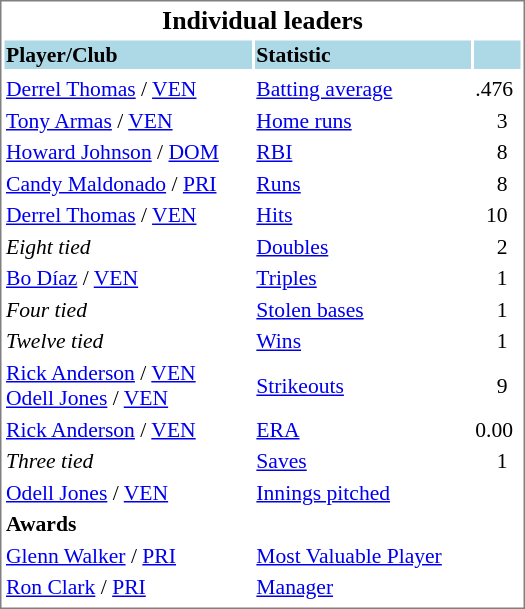<table cellpadding="1" width="350px" style="font-size: 90%; border: 1px solid gray;">
<tr align="center" style="font-size: larger;">
<td colspan=6><strong>Individual leaders</strong></td>
</tr>
<tr style="background:lightblue;">
<td><strong>Player/Club</strong></td>
<td><strong>Statistic</strong></td>
<td></td>
</tr>
<tr align="center" style="vertical-align: middle;" style="background:lightblue;">
</tr>
<tr>
<td><a href='#'>Derrel Thomas</a> / <a href='#'>VEN</a></td>
<td><a href='#'>Batting average</a></td>
<td>.476</td>
</tr>
<tr>
<td><a href='#'>Tony Armas</a> / <a href='#'>VEN</a></td>
<td><a href='#'>Home runs</a></td>
<td>     3</td>
</tr>
<tr>
<td><a href='#'>Howard Johnson</a> / <a href='#'>DOM</a></td>
<td><a href='#'>RBI</a></td>
<td>     8</td>
</tr>
<tr>
<td><a href='#'>Candy Maldonado</a> / <a href='#'>PRI</a></td>
<td><a href='#'>Runs</a></td>
<td>     8</td>
</tr>
<tr>
<td><a href='#'>Derrel Thomas</a> / <a href='#'>VEN</a></td>
<td><a href='#'>Hits</a></td>
<td>  10</td>
</tr>
<tr>
<td><em>Eight tied</em></td>
<td><a href='#'>Doubles</a></td>
<td>     2</td>
</tr>
<tr>
<td><a href='#'>Bo Díaz</a> / <a href='#'>VEN</a></td>
<td><a href='#'>Triples</a></td>
<td>    1</td>
</tr>
<tr>
<td><em>Four tied</em></td>
<td><a href='#'>Stolen bases</a></td>
<td>     1</td>
</tr>
<tr>
<td><em>Twelve tied</em></td>
<td><a href='#'>Wins</a></td>
<td>     1</td>
</tr>
<tr>
<td><a href='#'>Rick Anderson</a> / <a href='#'>VEN</a><br><a href='#'>Odell Jones</a> / <a href='#'>VEN</a></td>
<td><a href='#'>Strikeouts</a></td>
<td>    9</td>
</tr>
<tr>
<td><a href='#'>Rick Anderson</a> / <a href='#'>VEN</a></td>
<td><a href='#'>ERA</a></td>
<td>0.00</td>
</tr>
<tr>
<td><em>Three tied</em></td>
<td><a href='#'>Saves</a></td>
<td>     1</td>
</tr>
<tr>
<td><a href='#'>Odell Jones</a> / <a href='#'>VEN</a></td>
<td><a href='#'>Innings pitched</a></td>
<td></td>
</tr>
<tr>
<td><strong>Awards</strong></td>
</tr>
<tr>
<td><a href='#'>Glenn Walker</a> / <a href='#'>PRI</a></td>
<td><a href='#'>Most Valuable Player</a></td>
</tr>
<tr>
<td><a href='#'>Ron Clark</a> / <a href='#'>PRI</a></td>
<td><a href='#'>Manager</a></td>
</tr>
<tr>
</tr>
</table>
